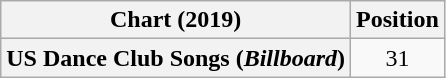<table class="wikitable plainrowheaders" style="text-align:center">
<tr>
<th scope="col">Chart (2019)</th>
<th scope="col">Position</th>
</tr>
<tr>
<th scope="row">US Dance Club Songs (<em>Billboard</em>)</th>
<td>31</td>
</tr>
</table>
